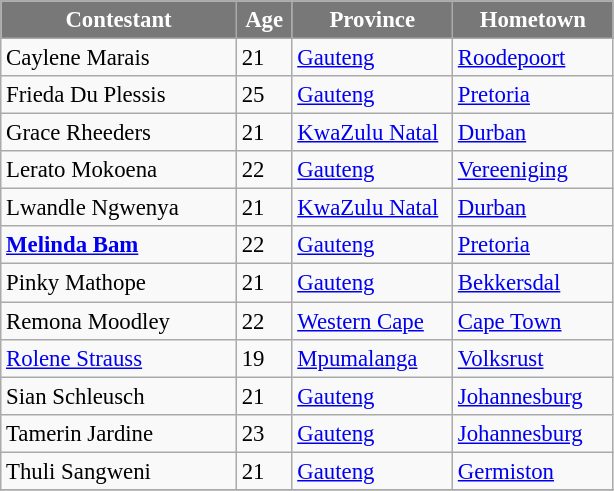<table class="wikitable sortable" style="font-size: 95%;">
<tr>
<th width="150" style="background-color:#787878;color:#FFFFFF;">Contestant</th>
<th width="30" style="background-color:#787878;color:#FFFFFF;">Age</th>
<th width="100" style="background-color:#787878;color:#FFFFFF;">Province</th>
<th width="100" style="background-color:#787878;color:#FFFFFF;">Hometown</th>
</tr>
<tr>
<td>Caylene Marais</td>
<td>21</td>
<td><a href='#'>Gauteng</a></td>
<td><a href='#'>Roodepoort</a></td>
</tr>
<tr>
<td>Frieda Du Plessis</td>
<td>25</td>
<td><a href='#'>Gauteng</a></td>
<td><a href='#'>Pretoria</a></td>
</tr>
<tr>
<td>Grace Rheeders</td>
<td>21</td>
<td><a href='#'>KwaZulu Natal</a></td>
<td><a href='#'>Durban</a></td>
</tr>
<tr>
<td>Lerato Mokoena</td>
<td>22</td>
<td><a href='#'>Gauteng</a></td>
<td><a href='#'>Vereeniging</a></td>
</tr>
<tr>
<td>Lwandle Ngwenya</td>
<td>21</td>
<td><a href='#'>KwaZulu Natal</a></td>
<td><a href='#'>Durban</a></td>
</tr>
<tr>
<td><strong><a href='#'>Melinda Bam</a></strong></td>
<td>22</td>
<td><a href='#'>Gauteng</a></td>
<td><a href='#'>Pretoria</a></td>
</tr>
<tr>
<td>Pinky Mathope</td>
<td>21</td>
<td><a href='#'>Gauteng</a></td>
<td><a href='#'>Bekkersdal</a></td>
</tr>
<tr>
<td>Remona Moodley</td>
<td>22</td>
<td><a href='#'>Western Cape</a></td>
<td><a href='#'>Cape Town</a></td>
</tr>
<tr>
<td><a href='#'>Rolene Strauss</a></td>
<td>19</td>
<td><a href='#'>Mpumalanga</a></td>
<td><a href='#'>Volksrust</a></td>
</tr>
<tr>
<td>Sian Schleusch</td>
<td>21</td>
<td><a href='#'>Gauteng</a></td>
<td><a href='#'>Johannesburg</a></td>
</tr>
<tr>
<td>Tamerin Jardine</td>
<td>23</td>
<td><a href='#'>Gauteng</a></td>
<td><a href='#'>Johannesburg</a></td>
</tr>
<tr>
<td>Thuli Sangweni</td>
<td>21</td>
<td><a href='#'>Gauteng</a></td>
<td><a href='#'>Germiston</a></td>
</tr>
<tr>
</tr>
</table>
